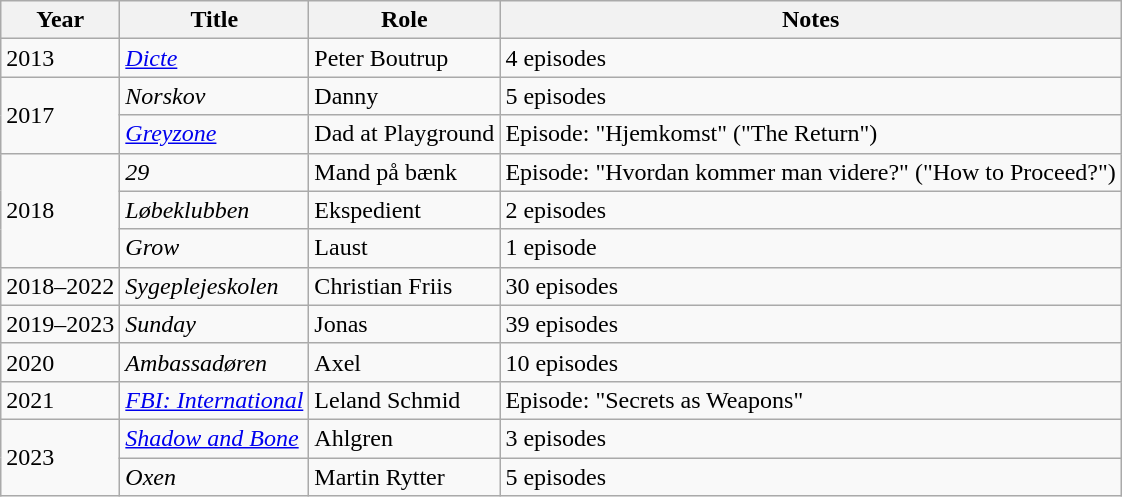<table class="wikitable sortable">
<tr>
<th>Year</th>
<th>Title</th>
<th>Role</th>
<th class="unsortable">Notes</th>
</tr>
<tr>
<td>2013</td>
<td><em><a href='#'>Dicte</a></em></td>
<td>Peter Boutrup</td>
<td>4 episodes</td>
</tr>
<tr>
<td rowspan="2">2017</td>
<td><em>Norskov</em></td>
<td>Danny</td>
<td>5 episodes</td>
</tr>
<tr>
<td><em><a href='#'>Greyzone</a></em></td>
<td>Dad at Playground</td>
<td>Episode: "Hjemkomst" ("The Return")</td>
</tr>
<tr>
<td rowspan="3">2018</td>
<td><em>29</em></td>
<td>Mand på bænk</td>
<td>Episode: "Hvordan kommer man videre?" ("How to Proceed?")</td>
</tr>
<tr>
<td><em>Løbeklubben</em></td>
<td>Ekspedient</td>
<td>2 episodes</td>
</tr>
<tr>
<td><em>Grow</em></td>
<td>Laust</td>
<td>1 episode</td>
</tr>
<tr>
<td>2018–2022</td>
<td><em>Sygeplejeskolen</em></td>
<td>Christian Friis</td>
<td>30 episodes</td>
</tr>
<tr>
<td>2019–2023</td>
<td><em>Sunday</em></td>
<td>Jonas</td>
<td>39 episodes</td>
</tr>
<tr>
<td>2020</td>
<td><em>Ambassadøren</em></td>
<td>Axel</td>
<td>10 episodes</td>
</tr>
<tr>
<td>2021</td>
<td><em><a href='#'>FBI: International</a></em></td>
<td>Leland Schmid</td>
<td>Episode: "Secrets as Weapons"</td>
</tr>
<tr>
<td rowspan="2">2023</td>
<td><em><a href='#'>Shadow and Bone</a></em></td>
<td>Ahlgren</td>
<td>3 episodes</td>
</tr>
<tr>
<td><em>Oxen</em></td>
<td>Martin Rytter</td>
<td>5 episodes</td>
</tr>
</table>
